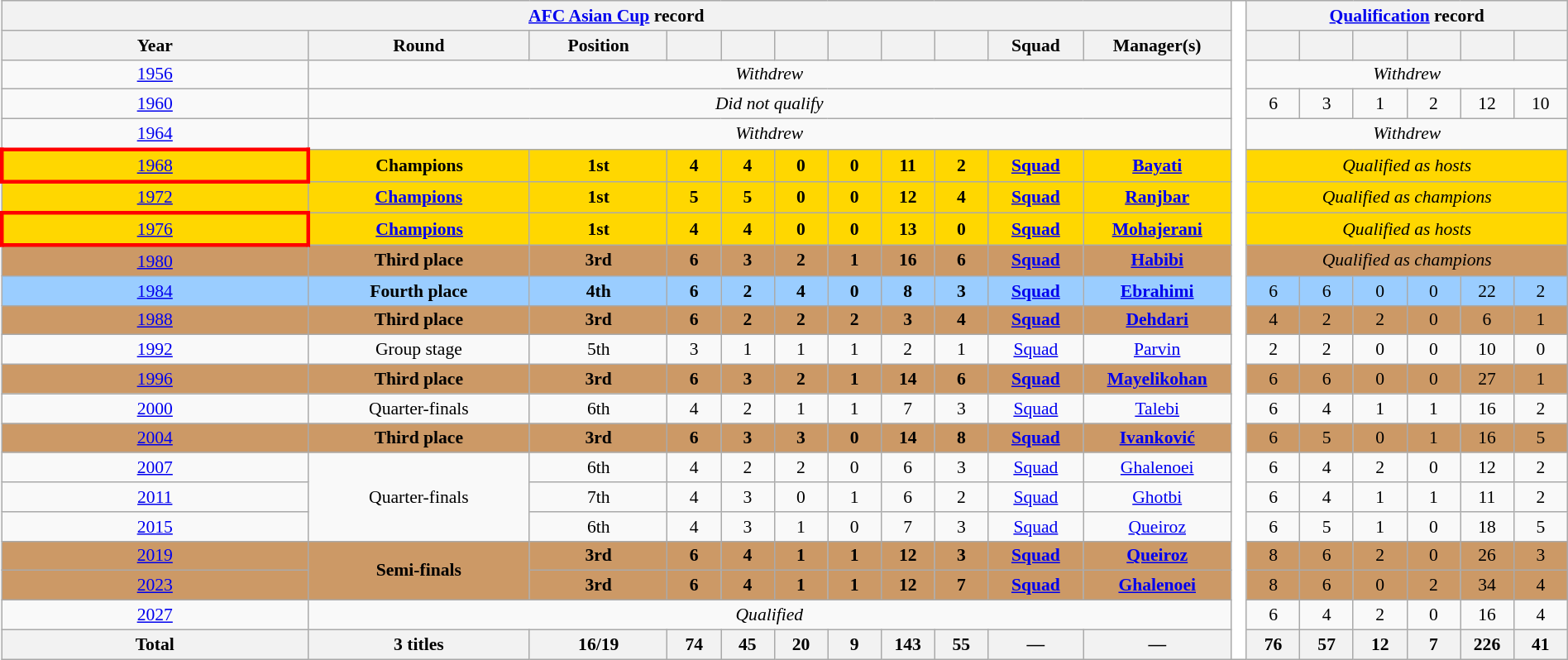<table class="wikitable" class="wikitable" style="font-size:90%; text-align:center; width:100%">
<tr>
<th colspan="11"><a href='#'>AFC Asian Cup</a> record</th>
<th style="width:1%;background:white" rowspan="22"></th>
<th colspan="6"><a href='#'>Qualification</a> record</th>
</tr>
<tr>
<th width="175">Year</th>
<th width="125">Round</th>
<th width="75">Position</th>
<th width="25"></th>
<th width="25"></th>
<th width="25"></th>
<th width="25"></th>
<th width="25"></th>
<th width="25"></th>
<th width="50">Squad</th>
<th width="50">Manager(s)</th>
<th width="25"></th>
<th width="25"></th>
<th width="25"></th>
<th width="25"></th>
<th width="25"></th>
<th width="25"></th>
</tr>
<tr>
<td> <a href='#'>1956</a></td>
<td colspan=10><em>Withdrew</em></td>
<td colspan=6><em>Withdrew</em></td>
</tr>
<tr>
<td> <a href='#'>1960</a></td>
<td colspan=10><em>Did not qualify</em></td>
<td>6</td>
<td>3</td>
<td>1</td>
<td>2</td>
<td>12</td>
<td>10</td>
</tr>
<tr>
<td> <a href='#'>1964</a></td>
<td colspan=10><em>Withdrew</em></td>
<td colspan=6><em>Withdrew</em></td>
</tr>
<tr style="background:gold;">
<td style="border: 3px solid red"> <a href='#'>1968</a></td>
<td><strong>Champions</strong></td>
<td><strong>1st</strong></td>
<td><strong>4</strong></td>
<td><strong>4</strong></td>
<td><strong>0</strong></td>
<td><strong>0</strong></td>
<td><strong>11</strong></td>
<td><strong>2</strong></td>
<td><strong><a href='#'>Squad</a></strong></td>
<td><strong><a href='#'>Bayati</a></strong></td>
<td colspan=6><em>Qualified as hosts</em></td>
</tr>
<tr style="background:gold;">
<td> <a href='#'>1972</a></td>
<td><a href='#'><strong>Champions</strong></a></td>
<td><strong>1st</strong></td>
<td><strong>5</strong></td>
<td><strong>5</strong></td>
<td><strong>0</strong></td>
<td><strong>0</strong></td>
<td><strong>12</strong></td>
<td><strong>4</strong></td>
<td><strong><a href='#'>Squad</a></strong></td>
<td><strong><a href='#'>Ranjbar</a></strong></td>
<td colspan=6><em>Qualified as champions</em></td>
</tr>
<tr style="background:gold;">
<td style="border: 3px solid red"> <a href='#'>1976</a></td>
<td><strong><a href='#'>Champions</a></strong></td>
<td><strong>1st</strong></td>
<td><strong>4</strong></td>
<td><strong>4</strong></td>
<td><strong>0</strong></td>
<td><strong>0</strong></td>
<td><strong>13</strong></td>
<td><strong>0</strong></td>
<td><strong><a href='#'>Squad</a></strong></td>
<td><strong><a href='#'>Mohajerani</a></strong></td>
<td colspan=6><em>Qualified as hosts</em></td>
</tr>
<tr style="background:#c96;">
<td> <a href='#'>1980</a></td>
<td><strong>Third place</strong></td>
<td><strong>3rd</strong></td>
<td><strong>6</strong></td>
<td><strong>3</strong></td>
<td><strong>2</strong></td>
<td><strong>1</strong></td>
<td><strong>16</strong></td>
<td><strong>6</strong></td>
<td><strong><a href='#'>Squad</a></strong></td>
<td><strong><a href='#'>Habibi</a></strong></td>
<td colspan=6><em>Qualified as champions</em></td>
</tr>
<tr style="background:#9acdff;">
<td> <a href='#'>1984</a></td>
<td><strong>Fourth place</strong></td>
<td><strong>4th</strong></td>
<td><strong>6</strong></td>
<td><strong>2</strong></td>
<td><strong>4</strong></td>
<td><strong>0</strong></td>
<td><strong>8</strong></td>
<td><strong>3</strong></td>
<td><strong><a href='#'>Squad</a></strong></td>
<td><strong><a href='#'>Ebrahimi</a></strong></td>
<td>6</td>
<td>6</td>
<td>0</td>
<td>0</td>
<td>22</td>
<td>2</td>
</tr>
<tr style="background:#c96;">
<td> <a href='#'>1988</a></td>
<td><strong>Third place</strong></td>
<td><strong>3rd</strong></td>
<td><strong>6</strong></td>
<td><strong>2</strong></td>
<td><strong>2</strong></td>
<td><strong>2</strong></td>
<td><strong>3</strong></td>
<td><strong>4</strong></td>
<td><strong><a href='#'>Squad</a></strong></td>
<td><strong><a href='#'>Dehdari</a></strong></td>
<td>4</td>
<td>2</td>
<td>2</td>
<td>0</td>
<td>6</td>
<td>1</td>
</tr>
<tr>
<td> <a href='#'>1992</a></td>
<td>Group stage</td>
<td>5th</td>
<td>3</td>
<td>1</td>
<td>1</td>
<td>1</td>
<td>2</td>
<td>1</td>
<td><a href='#'>Squad</a></td>
<td><a href='#'>Parvin</a></td>
<td>2</td>
<td>2</td>
<td>0</td>
<td>0</td>
<td>10</td>
<td>0</td>
</tr>
<tr style="background:#c96;">
<td> <a href='#'>1996</a></td>
<td><strong>Third place</strong></td>
<td><strong>3rd</strong></td>
<td><strong>6</strong></td>
<td><strong>3</strong></td>
<td><strong>2</strong></td>
<td><strong>1</strong></td>
<td><strong>14</strong></td>
<td><strong>6</strong></td>
<td><strong><a href='#'>Squad</a></strong></td>
<td><strong><a href='#'>Mayelikohan</a></strong></td>
<td>6</td>
<td>6</td>
<td>0</td>
<td>0</td>
<td>27</td>
<td>1</td>
</tr>
<tr>
<td> <a href='#'>2000</a></td>
<td>Quarter-finals</td>
<td>6th</td>
<td>4</td>
<td>2</td>
<td>1</td>
<td>1</td>
<td>7</td>
<td>3</td>
<td><a href='#'>Squad</a></td>
<td><a href='#'>Talebi</a></td>
<td>6</td>
<td>4</td>
<td>1</td>
<td>1</td>
<td>16</td>
<td>2</td>
</tr>
<tr style="background:#c96;">
<td> <a href='#'>2004</a></td>
<td><strong>Third place</strong></td>
<td><strong>3rd</strong></td>
<td><strong>6</strong></td>
<td><strong>3</strong></td>
<td><strong>3</strong></td>
<td><strong>0</strong></td>
<td><strong>14</strong></td>
<td><strong>8</strong></td>
<td><strong><a href='#'>Squad</a></strong></td>
<td><strong><a href='#'>Ivanković</a></strong></td>
<td>6</td>
<td>5</td>
<td>0</td>
<td>1</td>
<td>16</td>
<td>5</td>
</tr>
<tr>
<td>    <a href='#'>2007</a></td>
<td rowspan=3>Quarter-finals</td>
<td>6th</td>
<td>4</td>
<td>2</td>
<td>2</td>
<td>0</td>
<td>6</td>
<td>3</td>
<td><a href='#'>Squad</a></td>
<td><a href='#'>Ghalenoei</a></td>
<td>6</td>
<td>4</td>
<td>2</td>
<td>0</td>
<td>12</td>
<td>2</td>
</tr>
<tr>
<td> <a href='#'>2011</a></td>
<td>7th</td>
<td>4</td>
<td>3</td>
<td>0</td>
<td>1</td>
<td>6</td>
<td>2</td>
<td><a href='#'>Squad</a></td>
<td><a href='#'>Ghotbi</a></td>
<td>6</td>
<td>4</td>
<td>1</td>
<td>1</td>
<td>11</td>
<td>2</td>
</tr>
<tr>
<td> <a href='#'>2015</a></td>
<td>6th</td>
<td>4</td>
<td>3</td>
<td>1</td>
<td>0</td>
<td>7</td>
<td>3</td>
<td><a href='#'>Squad</a></td>
<td><a href='#'>Queiroz</a></td>
<td>6</td>
<td>5</td>
<td>1</td>
<td>0</td>
<td>18</td>
<td>5</td>
</tr>
<tr style="background:#c96;">
<td> <a href='#'>2019</a></td>
<td rowspan=2><strong>Semi-finals</strong></td>
<td><strong>3rd</strong></td>
<td><strong>6</strong></td>
<td><strong>4</strong></td>
<td><strong>1</strong></td>
<td><strong>1</strong></td>
<td><strong>12</strong></td>
<td><strong>3</strong></td>
<td><strong><a href='#'>Squad</a></strong></td>
<td><strong><a href='#'>Queiroz</a></strong></td>
<td>8</td>
<td>6</td>
<td>2</td>
<td>0</td>
<td>26</td>
<td>3</td>
</tr>
<tr style="background:#c96;">
<td> <a href='#'>2023</a></td>
<td><strong>3rd</strong></td>
<td><strong>6</strong></td>
<td><strong>4</strong></td>
<td><strong>1</strong></td>
<td><strong>1</strong></td>
<td><strong>12</strong></td>
<td><strong>7</strong></td>
<td><strong><a href='#'>Squad</a></strong></td>
<td><strong><a href='#'>Ghalenoei</a></strong></td>
<td>8</td>
<td>6</td>
<td>0</td>
<td>2</td>
<td>34</td>
<td>4</td>
</tr>
<tr>
<td> <a href='#'>2027</a></td>
<td colspan=10><em>Qualified</em></td>
<td>6</td>
<td>4</td>
<td>2</td>
<td>0</td>
<td>16</td>
<td>4</td>
</tr>
<tr>
<th>Total</th>
<th>3 titles</th>
<th>16/19</th>
<th>74</th>
<th>45</th>
<th>20</th>
<th>9</th>
<th>143</th>
<th>55</th>
<th>—</th>
<th>—</th>
<th>76</th>
<th>57</th>
<th>12</th>
<th>7</th>
<th>226</th>
<th>41</th>
</tr>
</table>
